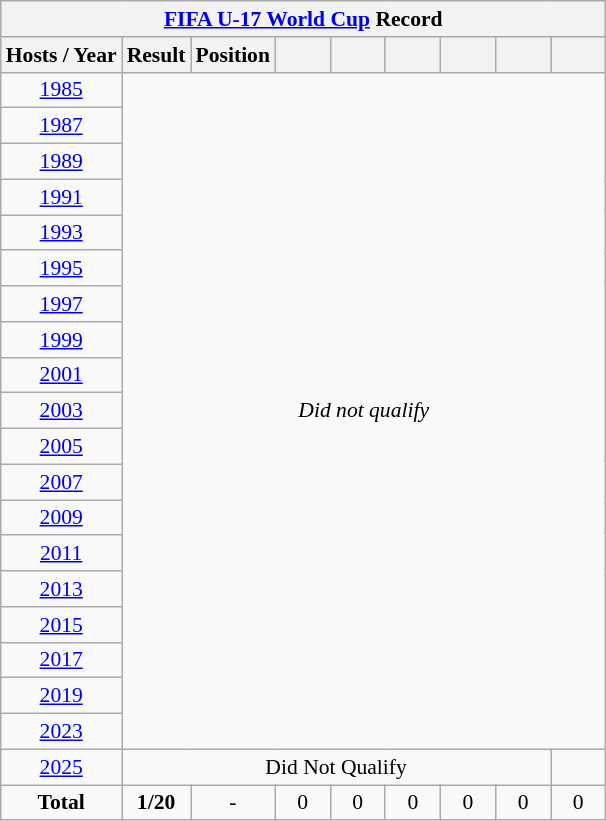<table class="wikitable" style="text-align: center;font-size:90%;">
<tr>
<th colspan=9><a href='#'>FIFA U-17 World Cup</a> Record</th>
</tr>
<tr>
<th>Hosts / Year</th>
<th>Result</th>
<th>Position</th>
<th width=30></th>
<th width=30></th>
<th width=30></th>
<th width=30></th>
<th width=30></th>
<th width=30></th>
</tr>
<tr>
<td> <a href='#'>1985</a></td>
<td colspan=8 rowspan=19><em>Did not qualify</em></td>
</tr>
<tr>
<td> <a href='#'>1987</a></td>
</tr>
<tr>
<td> <a href='#'>1989</a></td>
</tr>
<tr>
<td> <a href='#'>1991</a></td>
</tr>
<tr>
<td> <a href='#'>1993</a></td>
</tr>
<tr>
<td> <a href='#'>1995</a></td>
</tr>
<tr>
<td> <a href='#'>1997</a></td>
</tr>
<tr>
<td> <a href='#'>1999</a></td>
</tr>
<tr>
<td> <a href='#'>2001</a></td>
</tr>
<tr>
<td> <a href='#'>2003</a></td>
</tr>
<tr>
<td> <a href='#'>2005</a></td>
</tr>
<tr>
<td> <a href='#'>2007</a></td>
</tr>
<tr>
<td> <a href='#'>2009</a></td>
</tr>
<tr>
<td> <a href='#'>2011</a></td>
</tr>
<tr>
<td> <a href='#'>2013</a></td>
</tr>
<tr>
<td> <a href='#'>2015</a></td>
</tr>
<tr>
<td> <a href='#'>2017</a></td>
</tr>
<tr>
<td> <a href='#'>2019</a></td>
</tr>
<tr>
<td> <a href='#'>2023</a></td>
</tr>
<tr>
<td> <a href='#'>2025</a></td>
<td colspan=7>Did Not Qualify</td>
</tr>
<tr>
<td><strong>Total</strong></td>
<td><strong>1/20</strong></td>
<td>-</td>
<td>0</td>
<td>0</td>
<td>0</td>
<td>0</td>
<td>0</td>
<td>0</td>
</tr>
</table>
